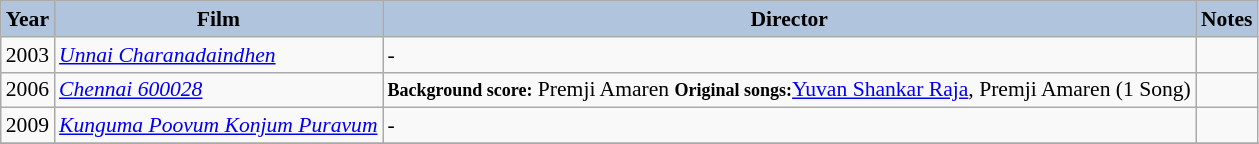<table class="wikitable" style="font-size:90%">
<tr style="text-align:center;">
<th style="text-align:center; background:#b0c4de;">Year</th>
<th style="text-align:center; background:#b0c4de;">Film</th>
<th style="text-align:center; background:#b0c4de;">Director</th>
<th style="text-align:center; background:#b0c4de;">Notes</th>
</tr>
<tr>
<td>2003</td>
<td><em><a href='#'>Unnai Charanadaindhen</a></em></td>
<td>-</td>
<td></td>
</tr>
<tr>
<td>2006</td>
<td><em><a href='#'>Chennai 600028</a></em></td>
<td><small><strong>Background score:</strong></small> Premji Amaren <small><strong>Original songs:</strong></small><a href='#'>Yuvan Shankar Raja</a>, Premji Amaren (1 Song)</td>
<td></td>
</tr>
<tr>
<td>2009</td>
<td><em><a href='#'>Kunguma Poovum Konjum Puravum</a></em></td>
<td>-</td>
<td></td>
</tr>
<tr>
</tr>
</table>
